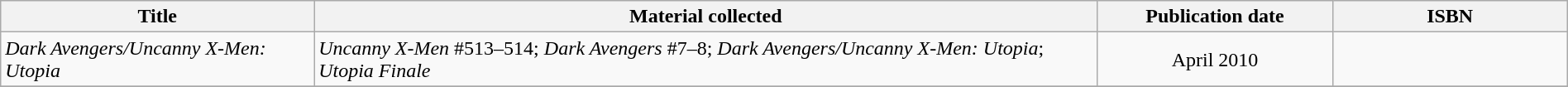<table class="wikitable" width="100%">
<tr>
<th width=20%>Title</th>
<th width=50%>Material collected</th>
<th width=15%>Publication date</th>
<th width=15%>ISBN</th>
</tr>
<tr>
<td><em>Dark Avengers/Uncanny X-Men: Utopia</em></td>
<td><em>Uncanny X-Men</em> #513–514; <em>Dark Avengers</em> #7–8; <em>Dark Avengers/Uncanny X-Men: Utopia</em>; <em>Utopia Finale</em></td>
<td align="center">April 2010</td>
<td align="center"></td>
</tr>
<tr>
</tr>
</table>
